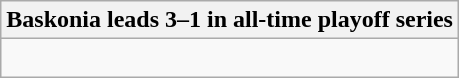<table class="wikitable collapsible collapsed">
<tr>
<th>Baskonia leads 3–1 in all-time playoff series</th>
</tr>
<tr>
<td><br>


</td>
</tr>
</table>
